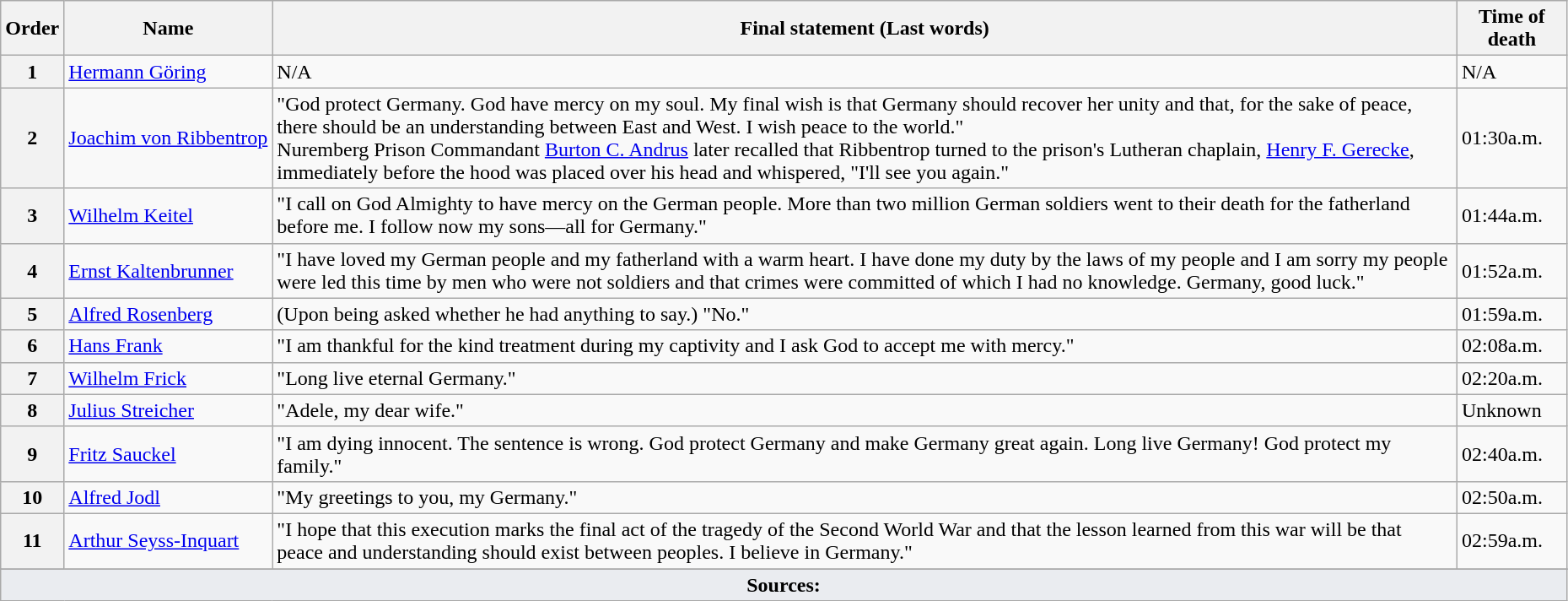<table class="wikitable" style="width:98%;">
<tr>
<th data-sort-type=number>Order</th>
<th>Name</th>
<th>Final statement (Last words)</th>
<th>Time of death</th>
</tr>
<tr>
<th>1</th>
<td><a href='#'>Hermann Göring</a></td>
<td>N/A</td>
<td>N/A</td>
</tr>
<tr>
<th>2</th>
<td style="white-space:nowrap;"><a href='#'>Joachim von Ribbentrop</a></td>
<td>"God protect Germany. God have mercy on my soul. My final wish is that Germany should recover her unity and that, for the sake of peace, there should be an understanding between East and West. I wish peace to the world."<br>Nuremberg Prison Commandant <a href='#'>Burton C. Andrus</a> later recalled that Ribbentrop turned to the prison's Lutheran chaplain, <a href='#'>Henry F. Gerecke</a>, immediately before the hood was placed over his head and whispered, "I'll see you again."</td>
<td>01:30a.m.</td>
</tr>
<tr>
<th>3</th>
<td><a href='#'>Wilhelm Keitel</a></td>
<td>"I call on God Almighty to have mercy on the German people. More than two million German soldiers went to their death for the fatherland before me. I follow now my sons—all for Germany."</td>
<td>01:44a.m.</td>
</tr>
<tr>
<th>4</th>
<td><a href='#'>Ernst Kaltenbrunner</a></td>
<td>"I have loved my German people and my fatherland with a warm heart. I have done my duty by the laws of my people and I am sorry my people were led this time by men who were not soldiers and that crimes were committed of which I had no knowledge. Germany, good luck."</td>
<td>01:52a.m.</td>
</tr>
<tr>
<th>5</th>
<td><a href='#'>Alfred Rosenberg</a></td>
<td>(Upon being asked whether he had anything to say.) "No."</td>
<td>01:59a.m.</td>
</tr>
<tr>
<th>6</th>
<td><a href='#'>Hans Frank</a></td>
<td>"I am thankful for the kind treatment during my captivity and I ask God to accept me with mercy."</td>
<td>02:08a.m.</td>
</tr>
<tr>
<th>7</th>
<td><a href='#'>Wilhelm Frick</a></td>
<td>"Long live eternal Germany."</td>
<td>02:20a.m.</td>
</tr>
<tr>
<th>8</th>
<td><a href='#'>Julius Streicher</a></td>
<td>"Adele, my dear wife."</td>
<td>Unknown</td>
</tr>
<tr>
<th>9</th>
<td><a href='#'>Fritz Sauckel</a></td>
<td>"I am dying innocent. The sentence is wrong. God protect Germany and make Germany great again. Long live Germany! God protect my family."</td>
<td>02:40a.m.</td>
</tr>
<tr>
<th>10</th>
<td><a href='#'>Alfred Jodl</a></td>
<td>"My greetings to you, my Germany."</td>
<td>02:50a.m.</td>
</tr>
<tr>
<th>11</th>
<td><a href='#'>Arthur Seyss-Inquart</a></td>
<td>"I hope that this execution marks the final act of the tragedy of the Second World War and that the lesson learned from this war will be that peace and understanding should exist between peoples. I believe in Germany."</td>
<td>02:59a.m.</td>
</tr>
<tr>
</tr>
<tr class="sortbottom">
<td colspan="4" style="background-color:#EAECF0;text-align:center" align="bottom"><strong>Sources:</strong></td>
</tr>
</table>
